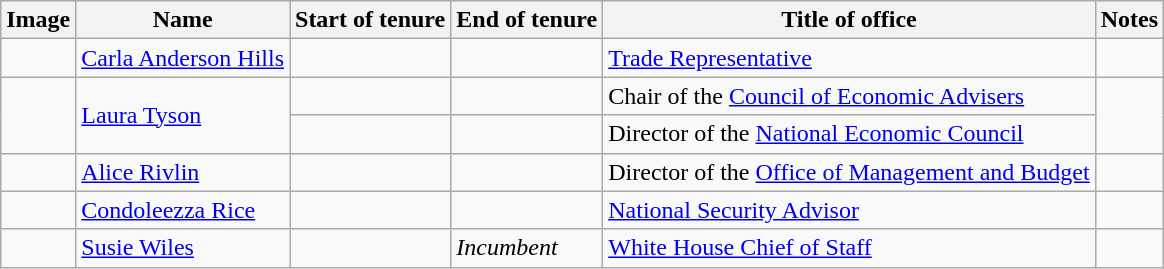<table class="wikitable sortable">
<tr>
<th>Image</th>
<th>Name</th>
<th>Start of tenure</th>
<th>End of tenure</th>
<th>Title of office</th>
<th class="unsortable">Notes</th>
</tr>
<tr>
<td></td>
<td><a href='#'>Carla Anderson Hills</a></td>
<td></td>
<td></td>
<td><a href='#'>Trade Representative</a></td>
<td></td>
</tr>
<tr>
<td rowspan="2"></td>
<td rowspan="2"><a href='#'>Laura Tyson</a></td>
<td></td>
<td></td>
<td>Chair of the <a href='#'>Council of Economic Advisers</a></td>
<td rowspan="2"></td>
</tr>
<tr>
<td></td>
<td></td>
<td>Director of the <a href='#'>National Economic Council</a></td>
</tr>
<tr>
<td></td>
<td><a href='#'>Alice Rivlin</a></td>
<td></td>
<td></td>
<td>Director of the <a href='#'>Office of Management and Budget</a></td>
<td></td>
</tr>
<tr>
<td></td>
<td><a href='#'>Condoleezza Rice</a></td>
<td></td>
<td></td>
<td><a href='#'>National Security Advisor</a></td>
<td></td>
</tr>
<tr>
<td></td>
<td><a href='#'>Susie Wiles</a></td>
<td></td>
<td><em>Incumbent</em></td>
<td><a href='#'>White House Chief of Staff</a></td>
<td></td>
</tr>
</table>
